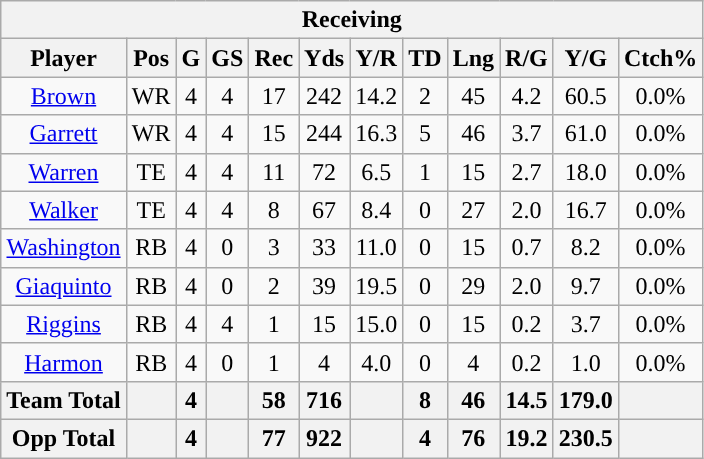<table class="wikitable" style="text-align:center">
<tr>
<th colspan="12">Receiving</th>
</tr>
<tr>
<th>Player</th>
<th>Pos</th>
<th>G</th>
<th>GS</th>
<th>Rec</th>
<th>Yds</th>
<th>Y/R</th>
<th>TD</th>
<th>Lng</th>
<th>R/G</th>
<th>Y/G</th>
<th>Ctch%</th>
</tr>
<tr>
<td><a href='#'>Brown</a></td>
<td>WR</td>
<td>4</td>
<td>4</td>
<td>17</td>
<td>242</td>
<td>14.2</td>
<td>2</td>
<td>45</td>
<td>4.2</td>
<td>60.5</td>
<td>0.0%</td>
</tr>
<tr>
<td><a href='#'>Garrett</a></td>
<td>WR</td>
<td>4</td>
<td>4</td>
<td>15</td>
<td>244</td>
<td>16.3</td>
<td>5</td>
<td>46</td>
<td>3.7</td>
<td>61.0</td>
<td>0.0%</td>
</tr>
<tr>
<td><a href='#'>Warren</a></td>
<td>TE</td>
<td>4</td>
<td>4</td>
<td>11</td>
<td>72</td>
<td>6.5</td>
<td>1</td>
<td>15</td>
<td>2.7</td>
<td>18.0</td>
<td>0.0%</td>
</tr>
<tr>
<td><a href='#'>Walker</a></td>
<td>TE</td>
<td>4</td>
<td>4</td>
<td>8</td>
<td>67</td>
<td>8.4</td>
<td>0</td>
<td>27</td>
<td>2.0</td>
<td>16.7</td>
<td>0.0%</td>
</tr>
<tr>
<td><a href='#'>Washington</a></td>
<td>RB</td>
<td>4</td>
<td>0</td>
<td>3</td>
<td>33</td>
<td>11.0</td>
<td>0</td>
<td>15</td>
<td>0.7</td>
<td>8.2</td>
<td>0.0%</td>
</tr>
<tr>
<td><a href='#'>Giaquinto</a></td>
<td>RB</td>
<td>4</td>
<td>0</td>
<td>2</td>
<td>39</td>
<td>19.5</td>
<td>0</td>
<td>29</td>
<td>2.0</td>
<td>9.7</td>
<td>0.0%</td>
</tr>
<tr>
<td><a href='#'>Riggins</a></td>
<td>RB</td>
<td>4</td>
<td>4</td>
<td>1</td>
<td>15</td>
<td>15.0</td>
<td>0</td>
<td>15</td>
<td>0.2</td>
<td>3.7</td>
<td>0.0%</td>
</tr>
<tr>
<td><a href='#'>Harmon</a></td>
<td>RB</td>
<td>4</td>
<td>0</td>
<td>1</td>
<td>4</td>
<td>4.0</td>
<td>0</td>
<td>4</td>
<td>0.2</td>
<td>1.0</td>
<td>0.0%</td>
</tr>
<tr>
<th>Team Total</th>
<th></th>
<th>4</th>
<th></th>
<th>58</th>
<th>716</th>
<th></th>
<th>8</th>
<th>46</th>
<th>14.5</th>
<th>179.0</th>
<th></th>
</tr>
<tr>
<th>Opp Total</th>
<th></th>
<th>4</th>
<th></th>
<th>77</th>
<th>922</th>
<th></th>
<th>4</th>
<th>76</th>
<th>19.2</th>
<th>230.5</th>
<th></th>
</tr>
</table>
